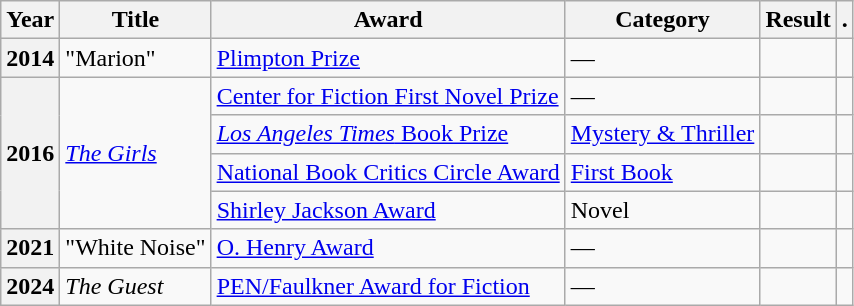<table class="wikitable sortable">
<tr>
<th>Year</th>
<th>Title</th>
<th>Award</th>
<th>Category</th>
<th>Result</th>
<th>.</th>
</tr>
<tr>
<th>2014</th>
<td>"Marion"</td>
<td><a href='#'>Plimpton Prize</a></td>
<td>—</td>
<td></td>
<td></td>
</tr>
<tr>
<th rowspan="4">2016</th>
<td rowspan="4"><em><a href='#'>The Girls</a></em></td>
<td><a href='#'>Center for Fiction First Novel Prize</a></td>
<td>—</td>
<td></td>
<td></td>
</tr>
<tr>
<td><a href='#'><em>Los Angeles Times</em> Book Prize</a></td>
<td><a href='#'>Mystery & Thriller</a></td>
<td></td>
<td></td>
</tr>
<tr>
<td><a href='#'>National Book Critics Circle Award</a></td>
<td><a href='#'>First Book</a></td>
<td></td>
<td></td>
</tr>
<tr>
<td><a href='#'>Shirley Jackson Award</a></td>
<td>Novel</td>
<td></td>
<td></td>
</tr>
<tr>
<th>2021</th>
<td>"White Noise"</td>
<td><a href='#'>O. Henry Award</a></td>
<td>—</td>
<td></td>
<td></td>
</tr>
<tr>
<th>2024</th>
<td><em>The Guest</em></td>
<td><a href='#'>PEN/Faulkner Award for Fiction</a></td>
<td>—</td>
<td></td>
<td></td>
</tr>
</table>
